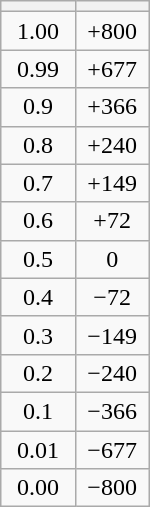<table class="wikitable" style="width:100px; float:right; text-align:center; margin-top:0; margin-left:10px;">
<tr>
<th style="width:50%;"></th>
<th style="width:50%;"></th>
</tr>
<tr>
<td>1.00</td>
<td>+800</td>
</tr>
<tr>
<td>0.99</td>
<td>+677</td>
</tr>
<tr>
<td>0.9</td>
<td>+366</td>
</tr>
<tr>
<td>0.8</td>
<td>+240</td>
</tr>
<tr>
<td>0.7</td>
<td>+149</td>
</tr>
<tr>
<td>0.6</td>
<td>+72</td>
</tr>
<tr>
<td>0.5</td>
<td>0</td>
</tr>
<tr>
<td>0.4</td>
<td>−72</td>
</tr>
<tr>
<td>0.3</td>
<td>−149</td>
</tr>
<tr>
<td>0.2</td>
<td>−240</td>
</tr>
<tr>
<td>0.1</td>
<td>−366</td>
</tr>
<tr>
<td>0.01</td>
<td>−677</td>
</tr>
<tr>
<td>0.00</td>
<td>−800</td>
</tr>
</table>
